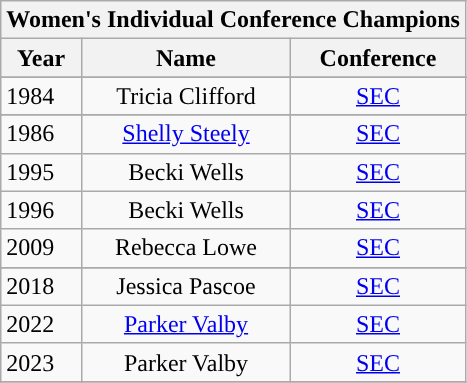<table class="wikitable">
<tr>
<th colspan="3">Women's Individual Conference Champions</th>
</tr>
<tr>
<th scope="col">Year</th>
<th scope="col">Name</th>
<th scope="col">Conference</th>
</tr>
<tr>
</tr>
<tr>
<td>1984</td>
<td style="text-align: center;">Tricia Clifford</td>
<td style="text-align: center;"><a href='#'>SEC</a></td>
</tr>
<tr>
</tr>
<tr>
<td>1986</td>
<td style="text-align: center;"><a href='#'>Shelly Steely</a></td>
<td style="text-align: center;"><a href='#'>SEC</a></td>
</tr>
<tr>
<td>1995</td>
<td style="text-align: center;">Becki Wells</td>
<td style="text-align: center;"><a href='#'>SEC</a></td>
</tr>
<tr>
<td>1996</td>
<td style="text-align: center;">Becki Wells</td>
<td style="text-align: center;"><a href='#'>SEC</a></td>
</tr>
<tr>
<td>2009</td>
<td style="text-align: center;">Rebecca Lowe</td>
<td style="text-align: center;"><a href='#'>SEC</a></td>
</tr>
<tr>
</tr>
<tr>
<td>2018</td>
<td style="text-align: center;">Jessica Pascoe</td>
<td style="text-align: center;"><a href='#'>SEC</a></td>
</tr>
<tr>
<td>2022</td>
<td style="text-align: center;"><a href='#'>Parker Valby</a></td>
<td style="text-align: center;"><a href='#'>SEC</a></td>
</tr>
<tr>
<td>2023</td>
<td style="text-align: center;">Parker Valby</td>
<td style="text-align: center;"><a href='#'>SEC</a></td>
</tr>
<tr>
</tr>
</table>
